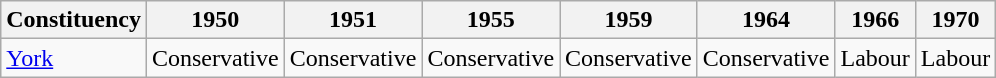<table class="wikitable sortable">
<tr>
<th>Constituency</th>
<th>1950</th>
<th>1951</th>
<th>1955</th>
<th>1959</th>
<th>1964</th>
<th>1966</th>
<th>1970</th>
</tr>
<tr>
<td><a href='#'>York</a></td>
<td bgcolor=>Conservative</td>
<td bgcolor=>Conservative</td>
<td bgcolor=>Conservative</td>
<td bgcolor=>Conservative</td>
<td bgcolor=>Conservative</td>
<td bgcolor=>Labour</td>
<td bgcolor=>Labour</td>
</tr>
</table>
